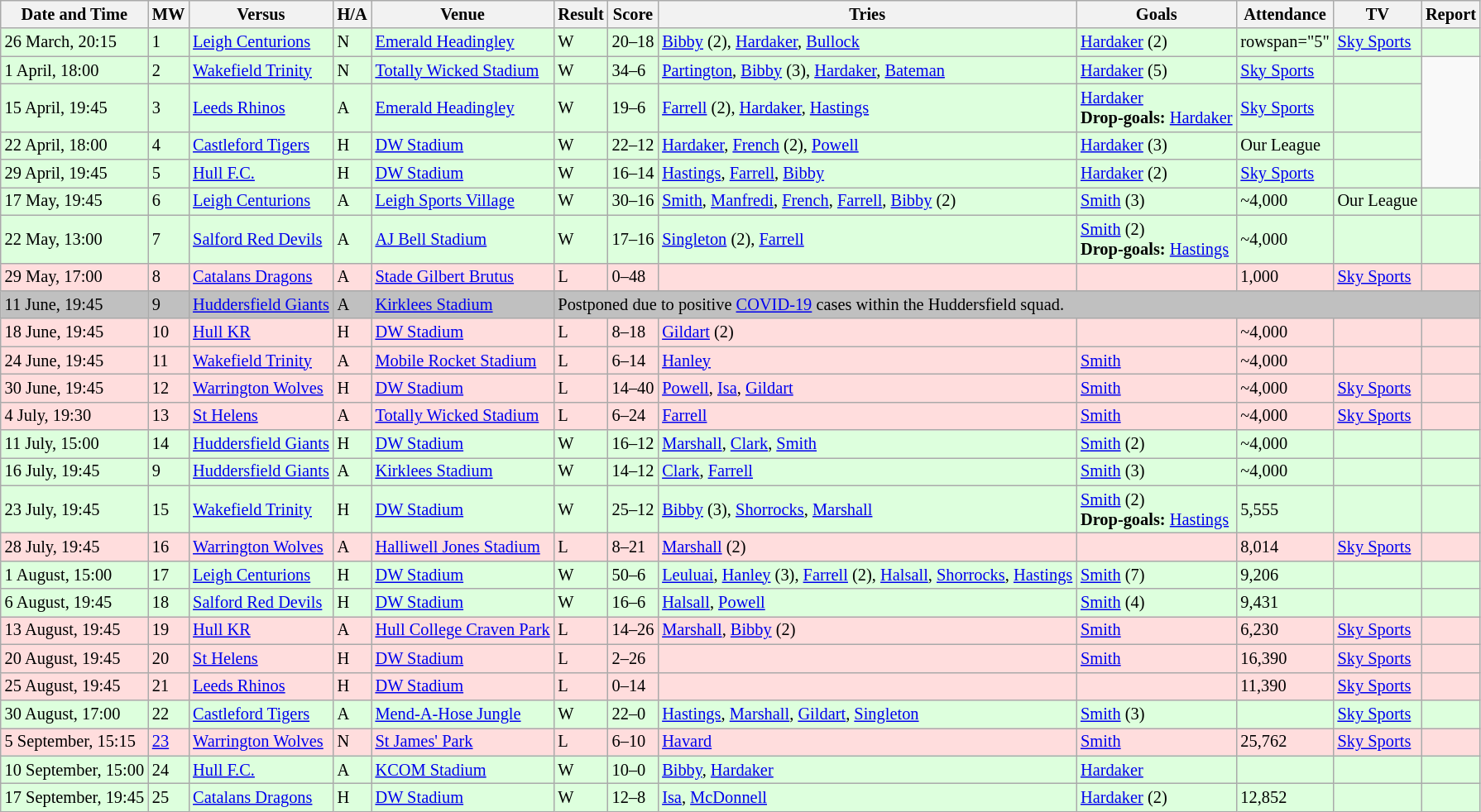<table class="wikitable" style="font-size:85%;">
<tr>
<th>Date and Time</th>
<th>MW</th>
<th>Versus</th>
<th>H/A</th>
<th>Venue</th>
<th>Result</th>
<th>Score</th>
<th>Tries</th>
<th>Goals</th>
<th>Attendance</th>
<th>TV</th>
<th>Report</th>
</tr>
<tr style="background:#ddffdd;">
<td>26 March, 20:15</td>
<td>1</td>
<td> <a href='#'>Leigh Centurions</a></td>
<td>N</td>
<td><a href='#'>Emerald Headingley</a></td>
<td>W</td>
<td>20–18</td>
<td><a href='#'>Bibby</a> (2), <a href='#'>Hardaker</a>, <a href='#'>Bullock</a></td>
<td><a href='#'>Hardaker</a> (2)</td>
<td>rowspan="5"</td>
<td><a href='#'>Sky Sports</a></td>
<td></td>
</tr>
<tr style="background:#ddffdd;">
<td>1 April, 18:00</td>
<td>2</td>
<td> <a href='#'>Wakefield Trinity</a></td>
<td>N</td>
<td><a href='#'>Totally Wicked Stadium</a></td>
<td>W</td>
<td>34–6</td>
<td><a href='#'>Partington</a>, <a href='#'>Bibby</a> (3), <a href='#'>Hardaker</a>, <a href='#'>Bateman</a></td>
<td><a href='#'>Hardaker</a> (5)</td>
<td><a href='#'>Sky Sports</a></td>
<td></td>
</tr>
<tr style="background:#ddffdd;">
<td>15 April, 19:45</td>
<td>3</td>
<td> <a href='#'>Leeds Rhinos</a></td>
<td>A</td>
<td><a href='#'>Emerald Headingley</a></td>
<td>W</td>
<td>19–6</td>
<td><a href='#'>Farrell</a> (2), <a href='#'>Hardaker</a>, <a href='#'>Hastings</a></td>
<td><a href='#'>Hardaker</a><br><strong>Drop-goals:</strong> <a href='#'>Hardaker</a></td>
<td><a href='#'>Sky Sports</a></td>
<td></td>
</tr>
<tr style="background:#ddffdd;">
<td>22 April, 18:00</td>
<td>4</td>
<td> <a href='#'>Castleford Tigers</a></td>
<td>H</td>
<td><a href='#'>DW Stadium</a></td>
<td>W</td>
<td>22–12</td>
<td><a href='#'>Hardaker</a>, <a href='#'>French</a> (2), <a href='#'>Powell</a></td>
<td><a href='#'>Hardaker</a> (3)</td>
<td>Our League</td>
<td></td>
</tr>
<tr style="background:#ddffdd;">
<td>29 April, 19:45</td>
<td>5</td>
<td> <a href='#'>Hull F.C.</a></td>
<td>H</td>
<td><a href='#'>DW Stadium</a></td>
<td>W</td>
<td>16–14</td>
<td><a href='#'>Hastings</a>, <a href='#'>Farrell</a>, <a href='#'>Bibby</a></td>
<td><a href='#'>Hardaker</a> (2)</td>
<td><a href='#'>Sky Sports</a></td>
<td></td>
</tr>
<tr style="background:#ddffdd;">
<td>17 May, 19:45</td>
<td>6</td>
<td> <a href='#'>Leigh Centurions</a></td>
<td>A</td>
<td><a href='#'>Leigh Sports Village</a></td>
<td>W</td>
<td>30–16</td>
<td><a href='#'>Smith</a>, <a href='#'>Manfredi</a>, <a href='#'>French</a>, <a href='#'>Farrell</a>, <a href='#'>Bibby</a> (2)</td>
<td><a href='#'>Smith</a> (3)</td>
<td>~4,000</td>
<td>Our League</td>
<td></td>
</tr>
<tr style="background:#ddffdd;">
<td>22 May, 13:00</td>
<td>7</td>
<td> <a href='#'>Salford Red Devils</a></td>
<td>A</td>
<td><a href='#'>AJ Bell Stadium</a></td>
<td>W</td>
<td>17–16</td>
<td><a href='#'>Singleton</a> (2), <a href='#'>Farrell</a></td>
<td><a href='#'>Smith</a> (2)<br><strong>Drop-goals:</strong> <a href='#'>Hastings</a></td>
<td>~4,000</td>
<td></td>
<td></td>
</tr>
<tr style="background:#ffdddd;">
<td>29 May, 17:00</td>
<td>8</td>
<td> <a href='#'>Catalans Dragons</a></td>
<td>A</td>
<td><a href='#'>Stade Gilbert Brutus</a></td>
<td>L</td>
<td>0–48</td>
<td></td>
<td></td>
<td>1,000</td>
<td><a href='#'>Sky Sports</a></td>
<td></td>
</tr>
<tr style="background:#C0C0C0;">
<td>11 June, 19:45</td>
<td>9</td>
<td> <a href='#'>Huddersfield Giants</a></td>
<td>A</td>
<td><a href='#'>Kirklees Stadium</a></td>
<td colspan="7">Postponed due to positive <a href='#'>COVID-19</a> cases within the Huddersfield squad.</td>
</tr>
<tr style="background:#ffdddd;">
<td>18 June, 19:45</td>
<td>10</td>
<td> <a href='#'>Hull KR</a></td>
<td>H</td>
<td><a href='#'>DW Stadium</a></td>
<td>L</td>
<td>8–18</td>
<td><a href='#'>Gildart</a> (2)</td>
<td></td>
<td>~4,000</td>
<td></td>
<td></td>
</tr>
<tr style="background:#ffdddd;">
<td>24 June, 19:45</td>
<td>11</td>
<td> <a href='#'>Wakefield Trinity</a></td>
<td>A</td>
<td><a href='#'>Mobile Rocket Stadium</a></td>
<td>L</td>
<td>6–14</td>
<td><a href='#'>Hanley</a></td>
<td><a href='#'>Smith</a></td>
<td>~4,000</td>
<td></td>
<td></td>
</tr>
<tr style="background:#ffdddd;">
<td>30 June, 19:45</td>
<td>12</td>
<td> <a href='#'>Warrington Wolves</a></td>
<td>H</td>
<td><a href='#'>DW Stadium</a></td>
<td>L</td>
<td>14–40</td>
<td><a href='#'>Powell</a>, <a href='#'>Isa</a>, <a href='#'>Gildart</a></td>
<td><a href='#'>Smith</a></td>
<td>~4,000</td>
<td><a href='#'>Sky Sports</a></td>
<td></td>
</tr>
<tr style="background:#ffdddd;">
<td>4 July, 19:30</td>
<td>13</td>
<td> <a href='#'>St Helens</a></td>
<td>A</td>
<td><a href='#'>Totally Wicked Stadium</a></td>
<td>L</td>
<td>6–24</td>
<td><a href='#'>Farrell</a></td>
<td><a href='#'>Smith</a></td>
<td>~4,000</td>
<td><a href='#'>Sky Sports</a></td>
<td></td>
</tr>
<tr style="background:#ddffdd;">
<td>11 July, 15:00</td>
<td>14</td>
<td> <a href='#'>Huddersfield Giants</a></td>
<td>H</td>
<td><a href='#'>DW Stadium</a></td>
<td>W</td>
<td>16–12</td>
<td><a href='#'>Marshall</a>, <a href='#'>Clark</a>, <a href='#'>Smith</a></td>
<td><a href='#'>Smith</a> (2)</td>
<td>~4,000</td>
<td></td>
<td></td>
</tr>
<tr style="background:#ddffdd;">
<td>16 July, 19:45</td>
<td>9</td>
<td> <a href='#'>Huddersfield Giants</a></td>
<td>A</td>
<td><a href='#'>Kirklees Stadium</a></td>
<td>W</td>
<td>14–12</td>
<td><a href='#'>Clark</a>, <a href='#'>Farrell</a></td>
<td><a href='#'>Smith</a> (3)</td>
<td>~4,000</td>
<td></td>
<td></td>
</tr>
<tr style="background:#ddffdd;">
<td>23 July, 19:45</td>
<td>15</td>
<td> <a href='#'>Wakefield Trinity</a></td>
<td>H</td>
<td><a href='#'>DW Stadium</a></td>
<td>W</td>
<td>25–12</td>
<td><a href='#'>Bibby</a> (3), <a href='#'>Shorrocks</a>, <a href='#'>Marshall</a></td>
<td><a href='#'>Smith</a> (2)<br><strong>Drop-goals:</strong> <a href='#'>Hastings</a></td>
<td>5,555</td>
<td></td>
<td></td>
</tr>
<tr style="background:#ffdddd;">
<td>28 July, 19:45</td>
<td>16</td>
<td> <a href='#'>Warrington Wolves</a></td>
<td>A</td>
<td><a href='#'>Halliwell Jones Stadium</a></td>
<td>L</td>
<td>8–21</td>
<td><a href='#'>Marshall</a> (2)</td>
<td></td>
<td>8,014</td>
<td><a href='#'>Sky Sports</a></td>
<td></td>
</tr>
<tr style="background:#ddffdd;">
<td>1 August, 15:00</td>
<td>17</td>
<td> <a href='#'>Leigh Centurions</a></td>
<td>H</td>
<td><a href='#'>DW Stadium</a></td>
<td>W</td>
<td>50–6</td>
<td><a href='#'>Leuluai</a>, <a href='#'>Hanley</a> (3), <a href='#'>Farrell</a> (2), <a href='#'>Halsall</a>, <a href='#'>Shorrocks</a>, <a href='#'>Hastings</a></td>
<td><a href='#'>Smith</a> (7)</td>
<td>9,206</td>
<td></td>
<td></td>
</tr>
<tr style="background:#ddffdd;">
<td>6 August, 19:45</td>
<td>18</td>
<td> <a href='#'>Salford Red Devils</a></td>
<td>H</td>
<td><a href='#'>DW Stadium</a></td>
<td>W</td>
<td>16–6</td>
<td><a href='#'>Halsall</a>, <a href='#'>Powell</a></td>
<td><a href='#'>Smith</a> (4)</td>
<td>9,431</td>
<td></td>
<td></td>
</tr>
<tr style="background:#ffdddd;">
<td>13 August, 19:45</td>
<td>19</td>
<td> <a href='#'>Hull KR</a></td>
<td>A</td>
<td><a href='#'>Hull College Craven Park</a></td>
<td>L</td>
<td>14–26</td>
<td><a href='#'>Marshall</a>, <a href='#'>Bibby</a> (2)</td>
<td><a href='#'>Smith</a></td>
<td>6,230</td>
<td><a href='#'>Sky Sports</a></td>
<td></td>
</tr>
<tr style="background:#ffdddd;">
<td>20 August, 19:45</td>
<td>20</td>
<td> <a href='#'>St Helens</a></td>
<td>H</td>
<td><a href='#'>DW Stadium</a></td>
<td>L</td>
<td>2–26</td>
<td></td>
<td><a href='#'>Smith</a></td>
<td>16,390</td>
<td><a href='#'>Sky Sports</a></td>
<td></td>
</tr>
<tr style="background:#ffdddd;">
<td>25 August, 19:45</td>
<td>21</td>
<td> <a href='#'>Leeds Rhinos</a></td>
<td>H</td>
<td><a href='#'>DW Stadium</a></td>
<td>L</td>
<td>0–14</td>
<td></td>
<td></td>
<td>11,390</td>
<td><a href='#'>Sky Sports</a></td>
<td></td>
</tr>
<tr style="background:#ddffdd;">
<td>30 August, 17:00</td>
<td>22</td>
<td> <a href='#'>Castleford Tigers</a></td>
<td>A</td>
<td><a href='#'>Mend-A-Hose Jungle</a></td>
<td>W</td>
<td>22–0</td>
<td><a href='#'>Hastings</a>, <a href='#'>Marshall</a>, <a href='#'>Gildart</a>, <a href='#'>Singleton</a></td>
<td><a href='#'>Smith</a> (3)</td>
<td></td>
<td><a href='#'>Sky Sports</a></td>
<td></td>
</tr>
<tr style="background:#ffdddd;">
<td>5 September, 15:15</td>
<td><a href='#'>23</a></td>
<td> <a href='#'>Warrington Wolves</a></td>
<td>N</td>
<td><a href='#'>St James' Park</a></td>
<td>L</td>
<td>6–10</td>
<td><a href='#'>Havard</a></td>
<td><a href='#'>Smith</a></td>
<td>25,762</td>
<td><a href='#'>Sky Sports</a></td>
<td></td>
</tr>
<tr style="background:#ddffdd;">
<td>10 September, 15:00</td>
<td>24</td>
<td> <a href='#'>Hull F.C.</a></td>
<td>A</td>
<td><a href='#'>KCOM Stadium</a></td>
<td>W</td>
<td>10–0</td>
<td><a href='#'>Bibby</a>, <a href='#'>Hardaker</a></td>
<td><a href='#'>Hardaker</a></td>
<td></td>
<td></td>
<td></td>
</tr>
<tr style="background:#ddffdd;">
<td>17 September, 19:45</td>
<td>25</td>
<td> <a href='#'>Catalans Dragons</a></td>
<td>H</td>
<td><a href='#'>DW Stadium</a></td>
<td>W</td>
<td>12–8</td>
<td><a href='#'>Isa</a>, <a href='#'>McDonnell</a></td>
<td><a href='#'>Hardaker</a> (2)</td>
<td>12,852</td>
<td></td>
<td></td>
</tr>
</table>
